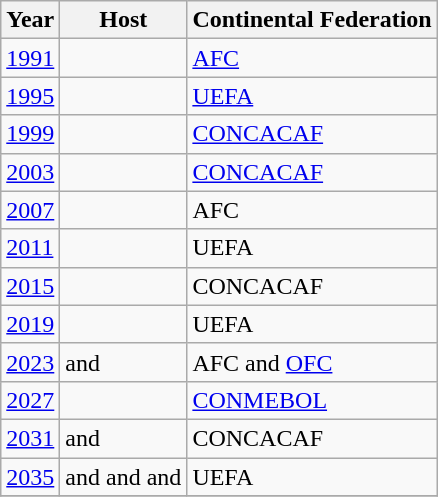<table class="wikitable sortable">
<tr>
<th>Year</th>
<th>Host</th>
<th>Continental Federation</th>
</tr>
<tr>
<td><a href='#'>1991</a></td>
<td></td>
<td><a href='#'>AFC</a></td>
</tr>
<tr>
<td><a href='#'>1995</a></td>
<td></td>
<td><a href='#'>UEFA</a></td>
</tr>
<tr>
<td><a href='#'>1999</a></td>
<td></td>
<td><a href='#'>CONCACAF</a></td>
</tr>
<tr>
<td><a href='#'>2003</a></td>
<td></td>
<td><a href='#'>CONCACAF</a></td>
</tr>
<tr>
<td><a href='#'>2007</a></td>
<td></td>
<td>AFC</td>
</tr>
<tr>
<td><a href='#'>2011</a></td>
<td></td>
<td>UEFA</td>
</tr>
<tr>
<td><a href='#'>2015</a></td>
<td></td>
<td>CONCACAF</td>
</tr>
<tr>
<td><a href='#'>2019</a></td>
<td></td>
<td>UEFA</td>
</tr>
<tr>
<td><a href='#'>2023</a></td>
<td> and </td>
<td>AFC and <a href='#'>OFC</a></td>
</tr>
<tr>
<td><a href='#'>2027</a></td>
<td></td>
<td><a href='#'>CONMEBOL</a></td>
</tr>
<tr>
<td><a href='#'>2031</a></td>
<td> and </td>
<td>CONCACAF</td>
</tr>
<tr>
<td><a href='#'>2035</a></td>
<td> and  and  and </td>
<td>UEFA</td>
</tr>
<tr>
</tr>
</table>
